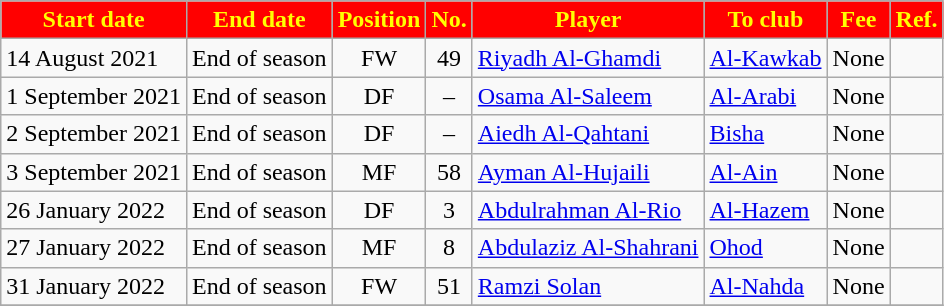<table class="wikitable sortable">
<tr>
<th style="background:red; color:yellow;"><strong>Start date</strong></th>
<th style="background:red; color:yellow;"><strong>End date</strong></th>
<th style="background:red; color:yellow;"><strong>Position</strong></th>
<th style="background:red; color:yellow;"><strong>No.</strong></th>
<th style="background:red; color:yellow;"><strong>Player</strong></th>
<th style="background:red; color:yellow;"><strong>To club</strong></th>
<th style="background:red; color:yellow;"><strong>Fee</strong></th>
<th style="background:red; color:yellow;"><strong>Ref.</strong></th>
</tr>
<tr>
<td>14 August 2021</td>
<td>End of season</td>
<td style="text-align:center;">FW</td>
<td style="text-align:center;">49</td>
<td style="text-align:left;"> <a href='#'>Riyadh Al-Ghamdi</a></td>
<td style="text-align:left;"> <a href='#'>Al-Kawkab</a></td>
<td>None</td>
<td></td>
</tr>
<tr>
<td>1 September 2021</td>
<td>End of season</td>
<td style="text-align:center;">DF</td>
<td style="text-align:center;">–</td>
<td style="text-align:left;"> <a href='#'>Osama Al-Saleem</a></td>
<td style="text-align:left;"> <a href='#'>Al-Arabi</a></td>
<td>None</td>
<td></td>
</tr>
<tr>
<td>2 September 2021</td>
<td>End of season</td>
<td style="text-align:center;">DF</td>
<td style="text-align:center;">–</td>
<td style="text-align:left;"> <a href='#'>Aiedh Al-Qahtani</a></td>
<td style="text-align:left;"> <a href='#'>Bisha</a></td>
<td>None</td>
<td></td>
</tr>
<tr>
<td>3 September 2021</td>
<td>End of season</td>
<td style="text-align:center;">MF</td>
<td style="text-align:center;">58</td>
<td style="text-align:left;"> <a href='#'>Ayman Al-Hujaili</a></td>
<td style="text-align:left;"> <a href='#'>Al-Ain</a></td>
<td>None</td>
<td></td>
</tr>
<tr>
<td>26 January 2022</td>
<td>End of season</td>
<td style="text-align:center;">DF</td>
<td style="text-align:center;">3</td>
<td style="text-align:left;"> <a href='#'>Abdulrahman Al-Rio</a></td>
<td style="text-align:left;"> <a href='#'>Al-Hazem</a></td>
<td>None</td>
<td></td>
</tr>
<tr>
<td>27 January 2022</td>
<td>End of season</td>
<td style="text-align:center;">MF</td>
<td style="text-align:center;">8</td>
<td style="text-align:left;"> <a href='#'>Abdulaziz Al-Shahrani</a></td>
<td style="text-align:left;"> <a href='#'>Ohod</a></td>
<td>None</td>
<td></td>
</tr>
<tr>
<td>31 January 2022</td>
<td>End of season</td>
<td style="text-align:center;">FW</td>
<td style="text-align:center;">51</td>
<td style="text-align:left;"> <a href='#'>Ramzi Solan</a></td>
<td style="text-align:left;"> <a href='#'>Al-Nahda</a></td>
<td>None</td>
<td></td>
</tr>
<tr>
</tr>
</table>
